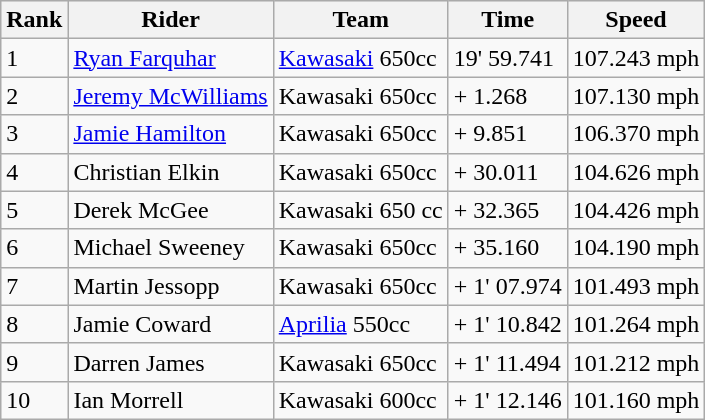<table class="wikitable">
<tr style="background:#efefef;">
<th>Rank</th>
<th>Rider</th>
<th>Team</th>
<th>Time</th>
<th>Speed</th>
</tr>
<tr>
<td>1</td>
<td> <a href='#'>Ryan Farquhar</a></td>
<td><a href='#'>Kawasaki</a> 650cc</td>
<td>19' 59.741</td>
<td>107.243 mph</td>
</tr>
<tr>
<td>2</td>
<td> <a href='#'>Jeremy McWilliams</a></td>
<td>Kawasaki 650cc</td>
<td>+ 1.268</td>
<td>107.130 mph</td>
</tr>
<tr>
<td>3</td>
<td> <a href='#'>Jamie Hamilton</a></td>
<td>Kawasaki 650cc</td>
<td>+ 9.851</td>
<td>106.370 mph</td>
</tr>
<tr>
<td>4</td>
<td> Christian Elkin</td>
<td>Kawasaki 650cc</td>
<td>+ 30.011</td>
<td>104.626 mph</td>
</tr>
<tr>
<td>5</td>
<td> Derek McGee</td>
<td>Kawasaki 650 cc</td>
<td>+ 32.365</td>
<td>104.426 mph</td>
</tr>
<tr>
<td>6</td>
<td> Michael Sweeney</td>
<td>Kawasaki 650cc</td>
<td>+ 35.160</td>
<td>104.190 mph</td>
</tr>
<tr>
<td>7</td>
<td> Martin Jessopp</td>
<td>Kawasaki 650cc</td>
<td>+ 1' 07.974</td>
<td>101.493 mph</td>
</tr>
<tr>
<td>8</td>
<td> Jamie Coward</td>
<td><a href='#'>Aprilia</a> 550cc</td>
<td>+ 1' 10.842</td>
<td>101.264 mph</td>
</tr>
<tr>
<td>9</td>
<td> Darren James</td>
<td>Kawasaki 650cc</td>
<td>+ 1' 11.494</td>
<td>101.212 mph</td>
</tr>
<tr>
<td>10</td>
<td> Ian Morrell</td>
<td>Kawasaki 600cc</td>
<td>+ 1' 12.146</td>
<td>101.160 mph</td>
</tr>
</table>
